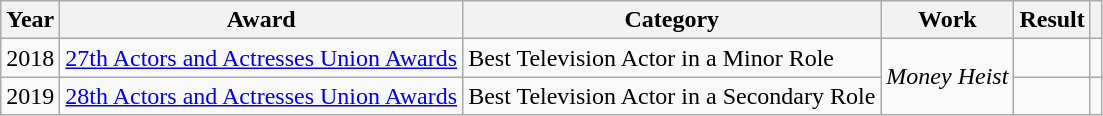<table class="wikitable sortable">
<tr>
<th>Year</th>
<th>Award</th>
<th>Category</th>
<th>Work</th>
<th>Result</th>
<th class="unsortable"></th>
</tr>
<tr>
<td align = "center">2018</td>
<td><a href='#'>27th Actors and Actresses Union Awards</a></td>
<td>Best Television Actor in a Minor Role</td>
<td rowspan = "2"><em>Money Heist</em></td>
<td></td>
<td align = "center"></td>
</tr>
<tr>
<td align = "center">2019</td>
<td><a href='#'>28th Actors and Actresses Union Awards</a></td>
<td>Best Television Actor in a Secondary Role</td>
<td></td>
<td align = "center"></td>
</tr>
</table>
